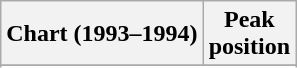<table class="wikitable sortable plainrowheaders" style="text-align:center">
<tr>
<th scope="col">Chart (1993–1994)</th>
<th scope="col">Peak<br> position</th>
</tr>
<tr>
</tr>
<tr>
</tr>
</table>
